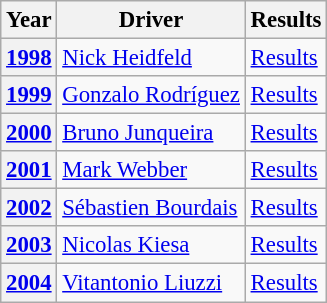<table class="wikitable" style="font-size: 95%;">
<tr>
<th>Year</th>
<th>Driver</th>
<th>Results</th>
</tr>
<tr>
<th><a href='#'>1998</a></th>
<td> <a href='#'>Nick Heidfeld</a></td>
<td><a href='#'>Results</a></td>
</tr>
<tr>
<th><a href='#'>1999</a></th>
<td> <a href='#'>Gonzalo Rodríguez</a></td>
<td><a href='#'>Results</a></td>
</tr>
<tr>
<th><a href='#'>2000</a></th>
<td> <a href='#'>Bruno Junqueira</a></td>
<td><a href='#'>Results</a></td>
</tr>
<tr>
<th><a href='#'>2001</a></th>
<td> <a href='#'>Mark Webber</a></td>
<td><a href='#'>Results</a></td>
</tr>
<tr>
<th><a href='#'>2002</a></th>
<td> <a href='#'>Sébastien Bourdais</a></td>
<td><a href='#'>Results</a></td>
</tr>
<tr>
<th><a href='#'>2003</a></th>
<td> <a href='#'>Nicolas Kiesa</a></td>
<td><a href='#'>Results</a></td>
</tr>
<tr>
<th><a href='#'>2004</a></th>
<td> <a href='#'>Vitantonio Liuzzi</a></td>
<td><a href='#'>Results</a></td>
</tr>
</table>
